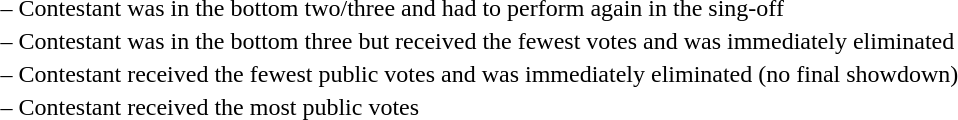<table>
<tr>
<td> –</td>
<td>Contestant was in the bottom two/three and had to perform again in the sing-off</td>
</tr>
<tr>
<td> –</td>
<td>Contestant was in the bottom three but received the fewest votes and was immediately eliminated</td>
</tr>
<tr>
<td> –</td>
<td>Contestant received the fewest public votes and was immediately eliminated (no final showdown)</td>
</tr>
<tr>
<td> –</td>
<td>Contestant received the most public votes</td>
</tr>
</table>
